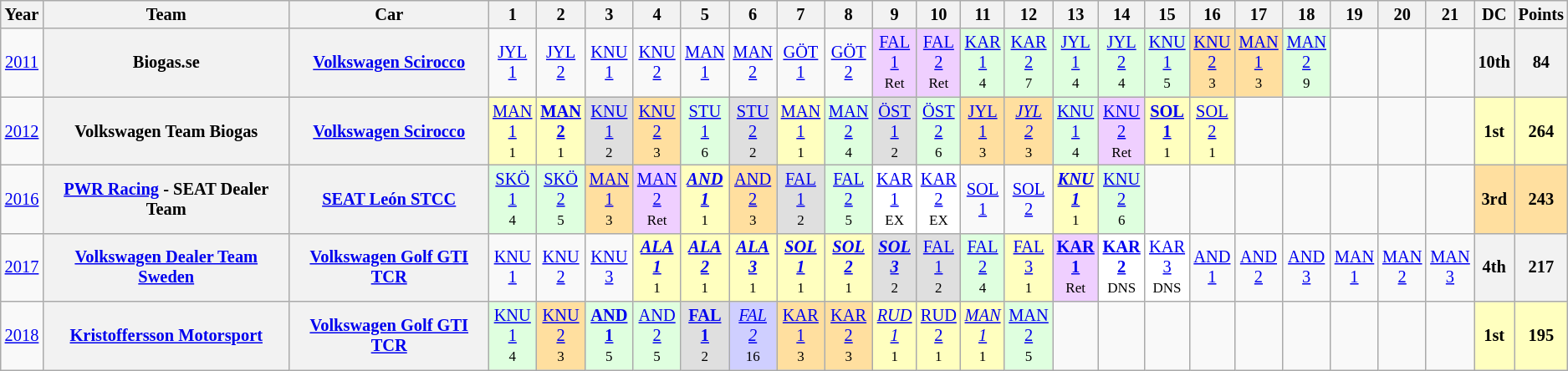<table class="wikitable" style="text-align:center; font-size:85%">
<tr>
<th>Year</th>
<th>Team</th>
<th>Car</th>
<th>1</th>
<th>2</th>
<th>3</th>
<th>4</th>
<th>5</th>
<th>6</th>
<th>7</th>
<th>8</th>
<th>9</th>
<th>10</th>
<th>11</th>
<th>12</th>
<th>13</th>
<th>14</th>
<th>15</th>
<th>16</th>
<th>17</th>
<th>18</th>
<th>19</th>
<th>20</th>
<th>21</th>
<th>DC</th>
<th>Points</th>
</tr>
<tr>
<td><a href='#'>2011</a></td>
<th>Biogas.se</th>
<th><a href='#'>Volkswagen Scirocco</a></th>
<td><a href='#'>JYL<br>1</a></td>
<td><a href='#'>JYL<br>2</a></td>
<td><a href='#'>KNU<br>1</a></td>
<td><a href='#'>KNU<br>2</a></td>
<td><a href='#'>MAN<br>1</a></td>
<td><a href='#'>MAN<br>2</a></td>
<td><a href='#'>GÖT<br>1</a></td>
<td><a href='#'>GÖT<br>2</a></td>
<td style="background:#efcfff;"><a href='#'>FAL<br>1</a><br><small>Ret</small></td>
<td style="background:#efcfff;"><a href='#'>FAL<br>2</a><br><small>Ret</small></td>
<td style="background:#dfffdf;"><a href='#'>KAR<br>1</a><br><small>4</small></td>
<td style="background:#dfffdf;"><a href='#'>KAR<br>2</a><br><small>7</small></td>
<td style="background:#dfffdf;"><a href='#'>JYL<br>1</a><br><small>4</small></td>
<td style="background:#dfffdf;"><a href='#'>JYL<br>2</a><br><small>4</small></td>
<td style="background:#dfffdf;"><a href='#'>KNU<br>1</a><br><small>5</small></td>
<td style="background:#ffdf9f;"><a href='#'>KNU<br>2</a><br><small>3</small></td>
<td style="background:#ffdf9f;"><a href='#'>MAN<br>1</a><br><small>3</small></td>
<td style="background:#dfffdf;"><a href='#'>MAN<br>2</a><br><small>9</small></td>
<td></td>
<td></td>
<td></td>
<th>10th</th>
<th>84</th>
</tr>
<tr>
<td><a href='#'>2012</a></td>
<th>Volkswagen Team Biogas</th>
<th><a href='#'>Volkswagen Scirocco</a></th>
<td style="background:#ffffbf;"><a href='#'>MAN<br>1</a><br><small>1</small></td>
<td style="background:#ffffbf;"><strong><a href='#'>MAN<br>2</a></strong><br><small>1</small></td>
<td style="background:#dfdfdf;"><a href='#'>KNU<br>1</a><br><small>2</small></td>
<td style="background:#ffdf9f;"><a href='#'>KNU<br>2</a><br><small>3</small></td>
<td style="background:#dfffdf;"><a href='#'>STU<br>1</a><br><small>6</small></td>
<td style="background:#dfdfdf;"><a href='#'>STU<br>2</a><br><small>2</small></td>
<td style="background:#ffffbf;"><a href='#'>MAN<br>1</a><br><small>1</small></td>
<td style="background:#dfffdf;"><a href='#'>MAN<br>2</a><br><small>4</small></td>
<td style="background:#dfdfdf;"><a href='#'>ÖST<br>1</a><br><small>2</small></td>
<td style="background:#dfffdf;"><a href='#'>ÖST<br>2</a><br><small>6</small></td>
<td style="background:#ffdf9f;"><a href='#'>JYL<br>1</a><br><small>3</small></td>
<td style="background:#ffdf9f;"><em><a href='#'>JYL<br>2</a></em><br><small>3</small></td>
<td style="background:#dfffdf;"><a href='#'>KNU<br>1</a><br><small>4</small></td>
<td style="background:#efcfff;"><a href='#'>KNU<br>2</a><br><small>Ret</small></td>
<td style="background:#ffffbf;"><strong><a href='#'>SOL<br>1</a></strong><br><small>1</small></td>
<td style="background:#ffffbf;"><a href='#'>SOL<br>2</a><br><small>1</small></td>
<td></td>
<td></td>
<td></td>
<td></td>
<td></td>
<th style="background:#ffffbf;">1st</th>
<th style="background:#ffffbf;">264</th>
</tr>
<tr>
<td><a href='#'>2016</a></td>
<th><a href='#'>PWR Racing</a> - SEAT Dealer Team</th>
<th><a href='#'>SEAT León STCC</a></th>
<td style="background:#DFFFDF;"><a href='#'>SKÖ<br>1</a><br><small>4</small></td>
<td style="background:#DFFFDF;"><a href='#'>SKÖ<br>2</a><br><small>5</small></td>
<td style="background:#FFDF9F;"><a href='#'>MAN<br>1</a><br><small>3</small></td>
<td style="background:#EFCFFF;"><a href='#'>MAN<br>2</a><br><small>Ret</small></td>
<td style="background:#FFFFBF;"><strong><em><a href='#'>AND<br>1</a></em></strong><br><small>1</small></td>
<td style="background:#FFDF9F;"><a href='#'>AND<br>2</a><br><small>3</small></td>
<td style="background:#DFDFDF;"><a href='#'>FAL<br>1</a><br><small>2</small></td>
<td style="background:#DFFFDF;"><a href='#'>FAL<br>2</a><br><small>5</small></td>
<td style="background:#FFFFFF;"><a href='#'>KAR<br>1</a><br><small>EX</small></td>
<td style="background:#FFFFFF;"><a href='#'>KAR<br>2</a><br><small>EX</small></td>
<td><a href='#'>SOL<br>1</a></td>
<td><a href='#'>SOL<br>2</a></td>
<td style="background:#FFFFBF;"><strong><em><a href='#'>KNU<br>1</a></em></strong><br><small>1</small></td>
<td style="background:#DFFFDF;"><a href='#'>KNU<br>2</a><br><small>6</small></td>
<td></td>
<td></td>
<td></td>
<td></td>
<td></td>
<td></td>
<td></td>
<th style="background:#FFDF9F;">3rd</th>
<th style="background:#FFDF9F;">243</th>
</tr>
<tr>
<td><a href='#'>2017</a></td>
<th><a href='#'>Volkswagen Dealer Team Sweden</a></th>
<th><a href='#'>Volkswagen Golf GTI TCR</a></th>
<td><a href='#'>KNU<br>1</a></td>
<td><a href='#'>KNU<br>2</a></td>
<td><a href='#'>KNU<br>3</a></td>
<td style="background:#FFFFBF;"><strong><em><a href='#'>ALA<br>1</a></em></strong><br><small>1</small></td>
<td style="background:#FFFFBF;"><strong><em><a href='#'>ALA<br>2</a></em></strong><br><small>1</small></td>
<td style="background:#FFFFBF;"><strong><em><a href='#'>ALA<br>3</a></em></strong><br><small>1</small></td>
<td style="background:#FFFFBF;"><strong><em><a href='#'>SOL<br>1</a></em></strong><br><small>1</small></td>
<td style="background:#FFFFBF;"><strong><em><a href='#'>SOL<br>2</a></em></strong><br><small>1</small></td>
<td style="background:#DFDFDF;"><strong><em><a href='#'>SOL<br>3</a></em></strong><br><small>2</small></td>
<td style="background:#DFDFDF;"><a href='#'>FAL<br>1</a><br><small>2</small></td>
<td style="background:#DFFFDF;"><a href='#'>FAL<br>2</a><br><small>4</small></td>
<td style="background:#FFFFBF;"><a href='#'>FAL<br>3</a><br><small>1</small></td>
<td style="background:#EFCFFF;"><strong><a href='#'>KAR<br>1</a></strong><br><small>Ret</small></td>
<td style="background:#FFFFFF;"><strong><a href='#'>KAR<br>2</a></strong><br><small>DNS</small></td>
<td style="background:#FFFFFF;"><a href='#'>KAR<br>3</a><br><small>DNS</small></td>
<td><a href='#'>AND<br>1</a></td>
<td><a href='#'>AND<br>2</a></td>
<td><a href='#'>AND<br>3</a></td>
<td><a href='#'>MAN<br>1</a></td>
<td><a href='#'>MAN<br>2</a></td>
<td><a href='#'>MAN<br>3</a></td>
<th>4th</th>
<th>217</th>
</tr>
<tr>
<td><a href='#'>2018</a></td>
<th><a href='#'>Kristoffersson Motorsport</a></th>
<th><a href='#'>Volkswagen Golf GTI TCR</a></th>
<td style="background:#DFFFDF;"><a href='#'>KNU<br>1</a><br><small>4</small></td>
<td style="background:#FFDF9F;"><a href='#'>KNU<br>2</a><br><small>3</small></td>
<td style="background:#DFFFDF;"><strong><a href='#'>AND<br>1</a></strong><br><small>5</small></td>
<td style="background:#DFFFDF;"><a href='#'>AND<br>2</a><br><small>5</small></td>
<td style="background:#DFDFDF;"><strong><a href='#'>FAL<br>1</a></strong><br><small>2</small></td>
<td style="background:#CFCFFF;"><em><a href='#'>FAL<br>2</a></em><br><small>16</small></td>
<td style="background:#FFDF9F;"><a href='#'>KAR<br>1</a><br><small>3</small></td>
<td style="background:#FFDF9F;"><a href='#'>KAR<br>2</a><br><small>3</small></td>
<td style="background:#FFFFBF;"><em><a href='#'>RUD<br>1</a></em><br><small>1</small></td>
<td style="background:#FFFFBF;"><a href='#'>RUD<br>2</a><br><small>1</small></td>
<td style="background:#FFFFBF;"><em><a href='#'>MAN<br>1</a></em><br><small>1</small></td>
<td style="background:#DFFFDF;"><a href='#'>MAN<br>2</a><br><small>5</small></td>
<td></td>
<td></td>
<td></td>
<td></td>
<td></td>
<td></td>
<td></td>
<td></td>
<td></td>
<th style="background:#FFFFBF;">1st</th>
<th style="background:#FFFFBF;">195</th>
</tr>
</table>
